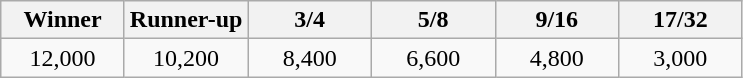<table class="wikitable">
<tr>
<th width=75>Winner</th>
<th width=75>Runner-up</th>
<th width=75>3/4</th>
<th width=75>5/8</th>
<th width=75>9/16</th>
<th width=75>17/32</th>
</tr>
<tr>
<td align=center>12,000</td>
<td align=center>10,200</td>
<td align=center>8,400</td>
<td align=center>6,600</td>
<td align=center>4,800</td>
<td align=center>3,000</td>
</tr>
</table>
